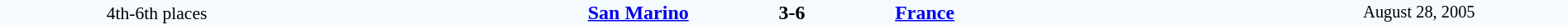<table style="width: 100%; background:#F5FAFF;" cellspacing="0">
<tr>
<td align=center rowspan=3 width=20% style=font-size:90%>4th-6th places</td>
</tr>
<tr>
<td width=24% align=right><strong><a href='#'>San Marino</a></strong></td>
<td align=center width=13%><strong>3-6</strong></td>
<td width=24%><strong><a href='#'>France</a></strong></td>
<td style=font-size:85% rowspan=3 align=center>August 28, 2005</td>
</tr>
</table>
